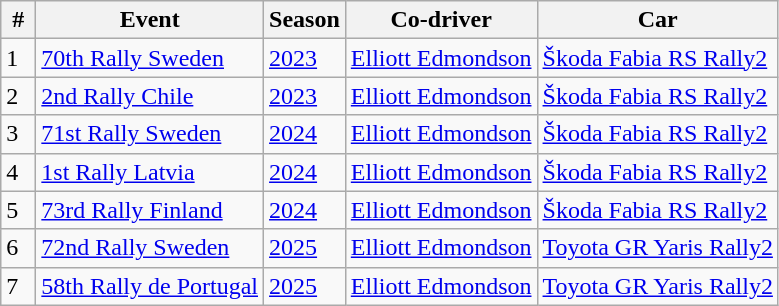<table class="wikitable">
<tr>
<th> # </th>
<th>Event</th>
<th>Season</th>
<th>Co-driver</th>
<th>Car</th>
</tr>
<tr>
<td>1</td>
<td> <a href='#'>70th Rally Sweden</a></td>
<td><a href='#'>2023</a></td>
<td> <a href='#'>Elliott Edmondson</a></td>
<td><a href='#'>Škoda Fabia RS Rally2</a></td>
</tr>
<tr>
<td>2</td>
<td> <a href='#'>2nd Rally Chile</a></td>
<td><a href='#'>2023</a></td>
<td> <a href='#'>Elliott Edmondson</a></td>
<td><a href='#'>Škoda Fabia RS Rally2</a></td>
</tr>
<tr>
<td>3</td>
<td> <a href='#'>71st Rally Sweden</a></td>
<td><a href='#'>2024</a></td>
<td> <a href='#'>Elliott Edmondson</a></td>
<td><a href='#'>Škoda Fabia RS Rally2</a></td>
</tr>
<tr>
<td>4</td>
<td> <a href='#'>1st Rally Latvia</a></td>
<td><a href='#'>2024</a></td>
<td> <a href='#'>Elliott Edmondson</a></td>
<td><a href='#'>Škoda Fabia RS Rally2</a></td>
</tr>
<tr>
<td>5</td>
<td> <a href='#'>73rd Rally Finland</a></td>
<td><a href='#'>2024</a></td>
<td> <a href='#'>Elliott Edmondson</a></td>
<td><a href='#'>Škoda Fabia RS Rally2</a></td>
</tr>
<tr>
<td>6</td>
<td> <a href='#'>72nd Rally Sweden</a></td>
<td><a href='#'>2025</a></td>
<td> <a href='#'>Elliott Edmondson</a></td>
<td><a href='#'>Toyota GR Yaris Rally2</a></td>
</tr>
<tr>
<td>7</td>
<td> <a href='#'>58th Rally de Portugal</a></td>
<td><a href='#'>2025</a></td>
<td> <a href='#'>Elliott Edmondson</a></td>
<td><a href='#'>Toyota GR Yaris Rally2</a></td>
</tr>
</table>
